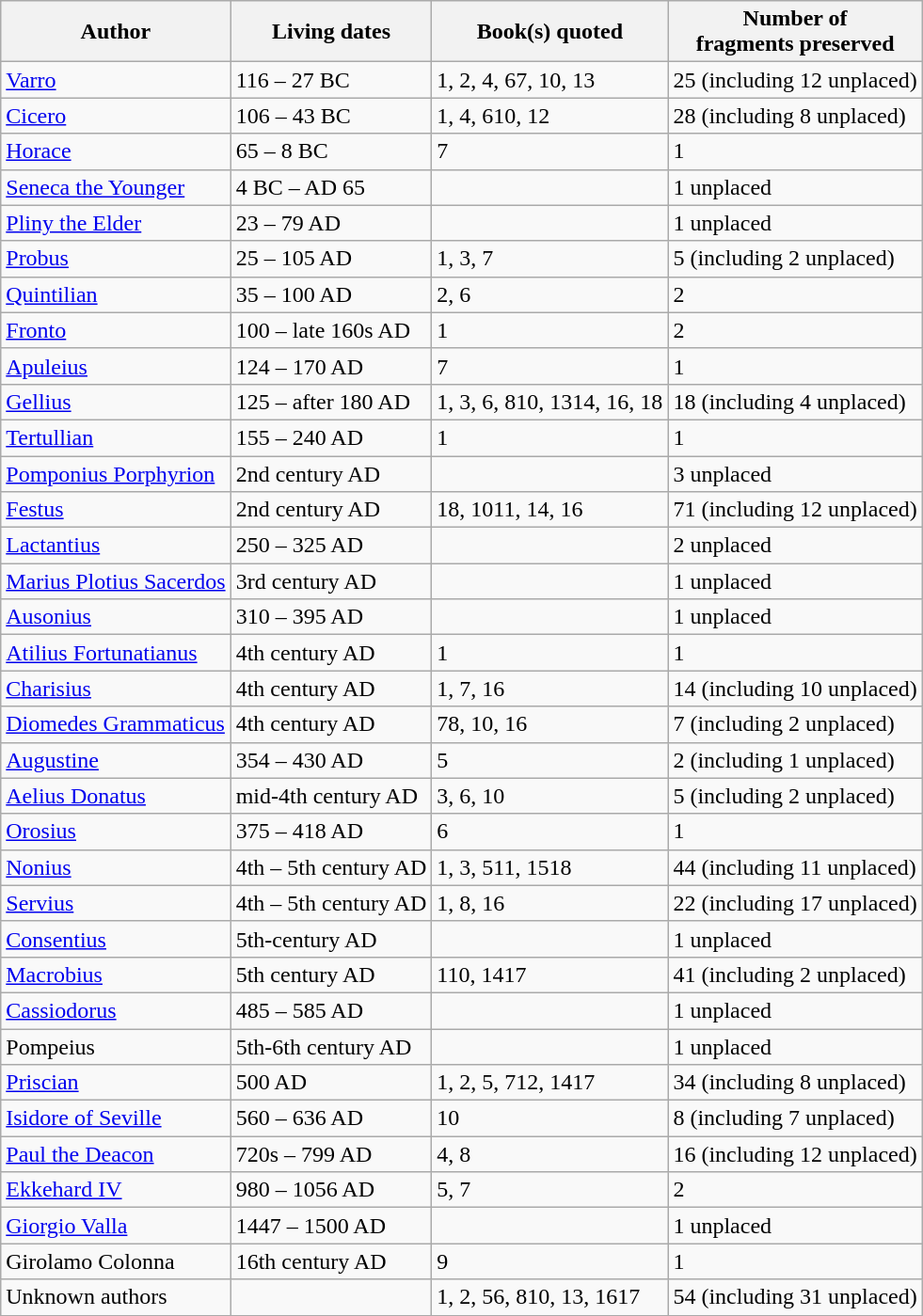<table class="wikitable mw-collapsible">
<tr>
<th>Author</th>
<th>Living dates</th>
<th>Book(s) quoted</th>
<th>Number of<br>fragments preserved</th>
</tr>
<tr>
<td><a href='#'>Varro</a></td>
<td>116 – 27 BC</td>
<td>1, 2, 4, 67, 10, 13</td>
<td>25 (including 12 unplaced)</td>
</tr>
<tr>
<td><a href='#'>Cicero</a></td>
<td>106 – 43 BC</td>
<td>1, 4, 610, 12</td>
<td>28 (including 8 unplaced)</td>
</tr>
<tr>
<td><a href='#'>Horace</a></td>
<td>65 – 8 BC</td>
<td>7</td>
<td>1</td>
</tr>
<tr>
<td><a href='#'>Seneca the Younger</a></td>
<td> 4 BC – AD 65</td>
<td></td>
<td>1 unplaced</td>
</tr>
<tr>
<td><a href='#'>Pliny the Elder</a></td>
<td>23 – 79 AD</td>
<td></td>
<td>1 unplaced</td>
</tr>
<tr>
<td><a href='#'>Probus</a></td>
<td> 25 – 105 AD</td>
<td>1, 3, 7</td>
<td>5 (including 2 unplaced)</td>
</tr>
<tr>
<td><a href='#'>Quintilian</a></td>
<td> 35 –  100 AD</td>
<td>2, 6</td>
<td>2</td>
</tr>
<tr>
<td><a href='#'>Fronto</a></td>
<td> 100 – late 160s AD</td>
<td>1</td>
<td>2</td>
</tr>
<tr>
<td><a href='#'>Apuleius</a></td>
<td> 124 –  170 AD</td>
<td>7</td>
<td>1</td>
</tr>
<tr>
<td><a href='#'>Gellius</a></td>
<td> 125 – after 180 AD</td>
<td>1, 3, 6, 810, 1314, 16, 18</td>
<td>18 (including 4 unplaced)</td>
</tr>
<tr>
<td><a href='#'>Tertullian</a></td>
<td> 155 –  240 AD</td>
<td>1</td>
<td>1</td>
</tr>
<tr>
<td><a href='#'>Pomponius Porphyrion</a></td>
<td> 2nd century AD</td>
<td></td>
<td>3 unplaced</td>
</tr>
<tr>
<td><a href='#'>Festus</a></td>
<td> 2nd century AD</td>
<td>18, 1011, 14, 16</td>
<td>71 (including 12 unplaced)</td>
</tr>
<tr>
<td><a href='#'>Lactantius</a></td>
<td> 250 –  325 AD</td>
<td></td>
<td>2 unplaced</td>
</tr>
<tr>
<td><a href='#'>Marius Plotius Sacerdos</a></td>
<td> 3rd century AD</td>
<td></td>
<td>1 unplaced</td>
</tr>
<tr>
<td><a href='#'>Ausonius</a></td>
<td> 310 –  395 AD</td>
<td></td>
<td>1 unplaced</td>
</tr>
<tr>
<td><a href='#'>Atilius Fortunatianus</a></td>
<td> 4th century AD</td>
<td>1</td>
<td>1</td>
</tr>
<tr>
<td><a href='#'>Charisius</a></td>
<td> 4th century AD</td>
<td>1, 7, 16</td>
<td>14 (including 10 unplaced)</td>
</tr>
<tr>
<td><a href='#'>Diomedes Grammaticus</a></td>
<td> 4th century AD</td>
<td>78, 10, 16</td>
<td>7 (including 2 unplaced)</td>
</tr>
<tr>
<td><a href='#'>Augustine</a></td>
<td>354 – 430 AD</td>
<td>5</td>
<td>2 (including 1 unplaced)</td>
</tr>
<tr>
<td><a href='#'>Aelius Donatus</a></td>
<td> mid-4th century AD</td>
<td>3, 6, 10</td>
<td>5 (including 2 unplaced)</td>
</tr>
<tr>
<td><a href='#'>Orosius</a></td>
<td> 375 –  418 AD</td>
<td>6</td>
<td>1</td>
</tr>
<tr>
<td><a href='#'>Nonius</a></td>
<td> 4th – 5th century AD</td>
<td>1, 3, 511, 1518</td>
<td>44 (including 11 unplaced)</td>
</tr>
<tr>
<td><a href='#'>Servius</a></td>
<td> 4th – 5th century AD</td>
<td>1, 8, 16</td>
<td>22 (including 17 unplaced)</td>
</tr>
<tr>
<td><a href='#'>Consentius</a></td>
<td> 5th-century AD</td>
<td></td>
<td>1 unplaced</td>
</tr>
<tr>
<td><a href='#'>Macrobius</a></td>
<td> 5th century AD</td>
<td>110, 1417</td>
<td>41 (including 2 unplaced)</td>
</tr>
<tr>
<td><a href='#'>Cassiodorus</a></td>
<td>485 –  585 AD</td>
<td></td>
<td>1 unplaced</td>
</tr>
<tr>
<td>Pompeius</td>
<td> 5th-6th century AD</td>
<td></td>
<td>1 unplaced</td>
</tr>
<tr>
<td><a href='#'>Priscian</a></td>
<td> 500 AD</td>
<td>1, 2, 5, 712, 1417</td>
<td>34 (including 8 unplaced)</td>
</tr>
<tr>
<td><a href='#'>Isidore of Seville</a></td>
<td> 560 –  636 AD</td>
<td>10</td>
<td>8 (including 7 unplaced)</td>
</tr>
<tr>
<td><a href='#'>Paul the Deacon</a></td>
<td> 720s – 799 AD</td>
<td>4, 8</td>
<td>16 (including 12 unplaced)</td>
</tr>
<tr>
<td><a href='#'>Ekkehard IV</a></td>
<td> 980 –  1056 AD</td>
<td>5, 7</td>
<td>2</td>
</tr>
<tr>
<td><a href='#'>Giorgio Valla</a></td>
<td>1447 – 1500 AD</td>
<td></td>
<td>1 unplaced</td>
</tr>
<tr>
<td>Girolamo Colonna</td>
<td> 16th century AD</td>
<td>9</td>
<td>1</td>
</tr>
<tr>
<td>Unknown authors</td>
<td></td>
<td>1, 2, 56, 810, 13, 1617</td>
<td>54 (including 31 unplaced)</td>
</tr>
</table>
